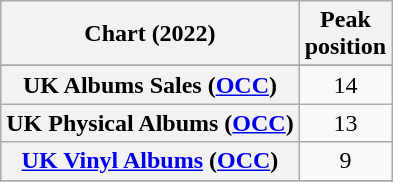<table class="wikitable sortable plainrowheaders" style="text-align:center">
<tr>
<th scope="col">Chart (2022)</th>
<th scope="col">Peak<br>position</th>
</tr>
<tr>
</tr>
<tr>
<th scope="row">UK Albums Sales (<a href='#'>OCC</a>)</th>
<td>14</td>
</tr>
<tr>
<th scope="row">UK Physical Albums (<a href='#'>OCC</a>)</th>
<td>13</td>
</tr>
<tr>
<th scope="row"><a href='#'>UK Vinyl Albums</a> (<a href='#'>OCC</a>)</th>
<td>9</td>
</tr>
<tr>
</tr>
<tr>
</tr>
<tr>
</tr>
<tr>
</tr>
<tr>
</tr>
</table>
